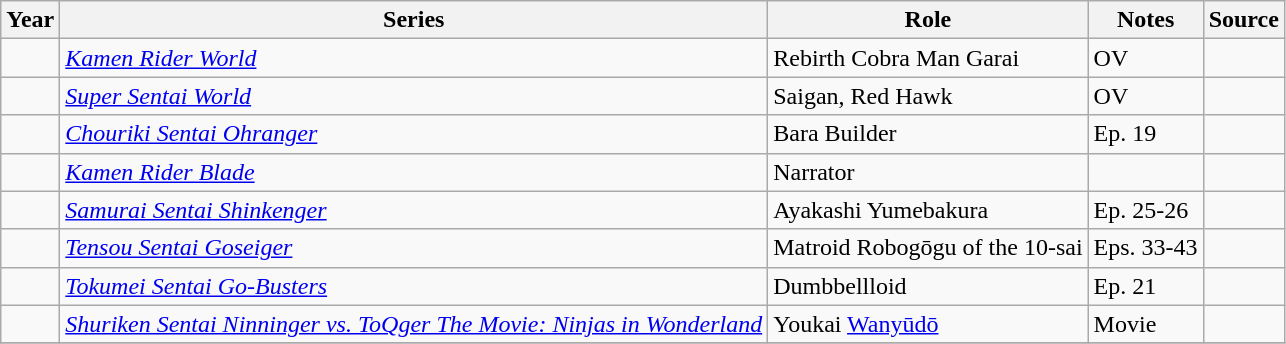<table class="wikitable sortable plainrowheaders">
<tr>
<th>Year</th>
<th>Series</th>
<th>Role</th>
<th class="unsortable">Notes</th>
<th class="unsortable">Source</th>
</tr>
<tr>
<td></td>
<td><em><a href='#'>Kamen Rider World</a></em></td>
<td>Rebirth Cobra Man Garai</td>
<td>OV</td>
<td></td>
</tr>
<tr>
<td></td>
<td><em><a href='#'>Super Sentai World</a></em></td>
<td>Saigan, Red Hawk</td>
<td>OV</td>
<td></td>
</tr>
<tr>
<td></td>
<td><em><a href='#'>Chouriki Sentai Ohranger</a></em></td>
<td>Bara Builder</td>
<td>Ep. 19</td>
<td></td>
</tr>
<tr>
<td></td>
<td><em><a href='#'>Kamen Rider Blade</a></em></td>
<td>Narrator</td>
<td></td>
<td></td>
</tr>
<tr>
<td></td>
<td><em><a href='#'>Samurai Sentai Shinkenger</a></em></td>
<td>Ayakashi Yumebakura</td>
<td>Ep. 25-26</td>
<td></td>
</tr>
<tr>
<td></td>
<td><em><a href='#'>Tensou Sentai Goseiger</a></em></td>
<td>Matroid Robogōgu of the 10-sai</td>
<td>Eps. 33-43</td>
<td></td>
</tr>
<tr>
<td></td>
<td><em><a href='#'>Tokumei Sentai Go-Busters</a></em></td>
<td>Dumbbellloid</td>
<td>Ep. 21</td>
<td></td>
</tr>
<tr>
<td></td>
<td><em><a href='#'>Shuriken Sentai Ninninger vs. ToQger The Movie: Ninjas in Wonderland</a></em></td>
<td>Youkai <a href='#'>Wanyūdō</a></td>
<td>Movie</td>
<td></td>
</tr>
<tr>
</tr>
</table>
